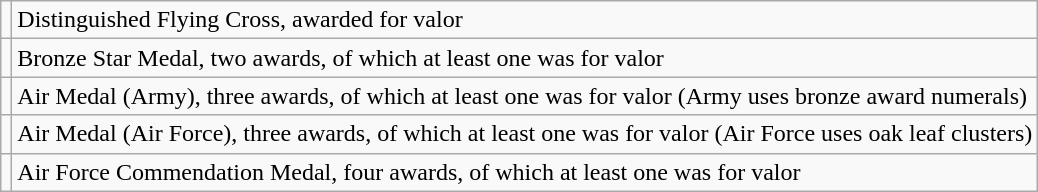<table class="wikitable">
<tr>
<td></td>
<td>Distinguished Flying Cross, awarded for valor</td>
</tr>
<tr>
<td></td>
<td>Bronze Star Medal, two awards, of which at least one was for valor</td>
</tr>
<tr>
<td><span></span><span></span></td>
<td>Air Medal (Army), three awards, of which at least one was for valor (Army uses bronze award numerals)</td>
</tr>
<tr>
<td></td>
<td>Air Medal (Air Force), three awards, of which at least one was for valor (Air Force uses oak leaf clusters)</td>
</tr>
<tr>
<td></td>
<td>Air Force Commendation Medal, four awards, of which at least one was for valor</td>
</tr>
</table>
